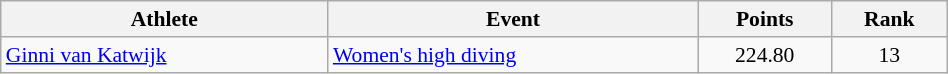<table class="wikitable" style="text-align:center; font-size:90%; width:50%;">
<tr>
<th>Athlete</th>
<th>Event</th>
<th>Points</th>
<th>Rank</th>
</tr>
<tr>
<td align=left><a href='#'>Ginni van Katwijk</a></td>
<td align=left><a href='#'>Women's high diving</a></td>
<td>224.80</td>
<td>13</td>
</tr>
</table>
